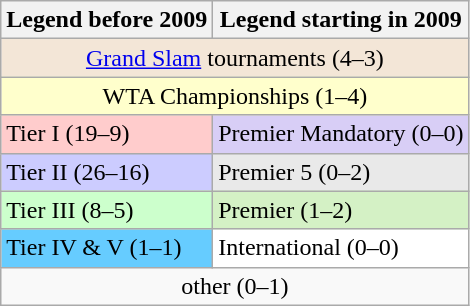<table class="wikitable sortable">
<tr>
<th>Legend before 2009</th>
<th>Legend starting in 2009</th>
</tr>
<tr>
<td align="center" colspan="2" bgcolor="#f3e6d7"><a href='#'>Grand Slam</a> tournaments (4–3)</td>
</tr>
<tr>
<td align="center" colspan="2" bgcolor="#ffffcc">WTA Championships (1–4)</td>
</tr>
<tr>
<td bgcolor="#ffcccc">Tier I (19–9)</td>
<td style="background:#d8cef6;">Premier Mandatory (0–0)</td>
</tr>
<tr>
<td bgcolor="#ccccff">Tier II (26–16)</td>
<td style="background:#e9e9e9;">Premier 5 (0–2)</td>
</tr>
<tr>
<td bgcolor="#CCFFCC">Tier III (8–5)</td>
<td style="background:#d4f1c5;">Premier (1–2)</td>
</tr>
<tr>
<td bgcolor="#66CCFF">Tier IV & V (1–1)</td>
<td style="background:#fff;">International (0–0)</td>
</tr>
<tr>
<td align="center" colspan="2" ->other (0–1)</td>
</tr>
</table>
